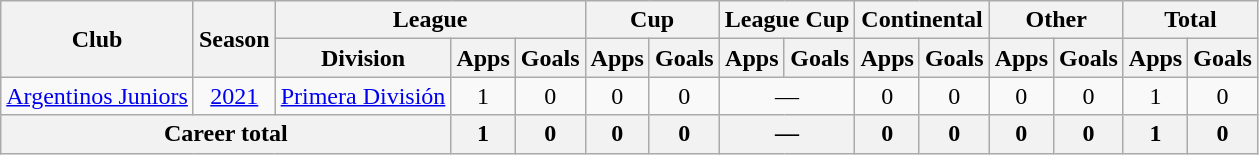<table class="wikitable" style="text-align:center">
<tr>
<th rowspan="2">Club</th>
<th rowspan="2">Season</th>
<th colspan="3">League</th>
<th colspan="2">Cup</th>
<th colspan="2">League Cup</th>
<th colspan="2">Continental</th>
<th colspan="2">Other</th>
<th colspan="2">Total</th>
</tr>
<tr>
<th>Division</th>
<th>Apps</th>
<th>Goals</th>
<th>Apps</th>
<th>Goals</th>
<th>Apps</th>
<th>Goals</th>
<th>Apps</th>
<th>Goals</th>
<th>Apps</th>
<th>Goals</th>
<th>Apps</th>
<th>Goals</th>
</tr>
<tr>
<td rowspan="1"><a href='#'>Argentinos Juniors</a></td>
<td><a href='#'>2021</a></td>
<td rowspan="1"><a href='#'>Primera División</a></td>
<td>1</td>
<td>0</td>
<td>0</td>
<td>0</td>
<td colspan="2">—</td>
<td>0</td>
<td>0</td>
<td>0</td>
<td>0</td>
<td>1</td>
<td>0</td>
</tr>
<tr>
<th colspan="3">Career total</th>
<th>1</th>
<th>0</th>
<th>0</th>
<th>0</th>
<th colspan="2">—</th>
<th>0</th>
<th>0</th>
<th>0</th>
<th>0</th>
<th>1</th>
<th>0</th>
</tr>
</table>
